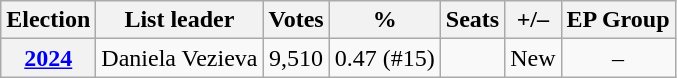<table class="wikitable" style="text-align:center">
<tr>
<th>Election</th>
<th>List leader</th>
<th>Votes</th>
<th>%</th>
<th>Seats</th>
<th>+/–</th>
<th>EP Group</th>
</tr>
<tr>
<th><a href='#'>2024</a></th>
<td>Daniela Vezieva</td>
<td>9,510</td>
<td>0.47 (#15)</td>
<td></td>
<td>New</td>
<td>–</td>
</tr>
</table>
